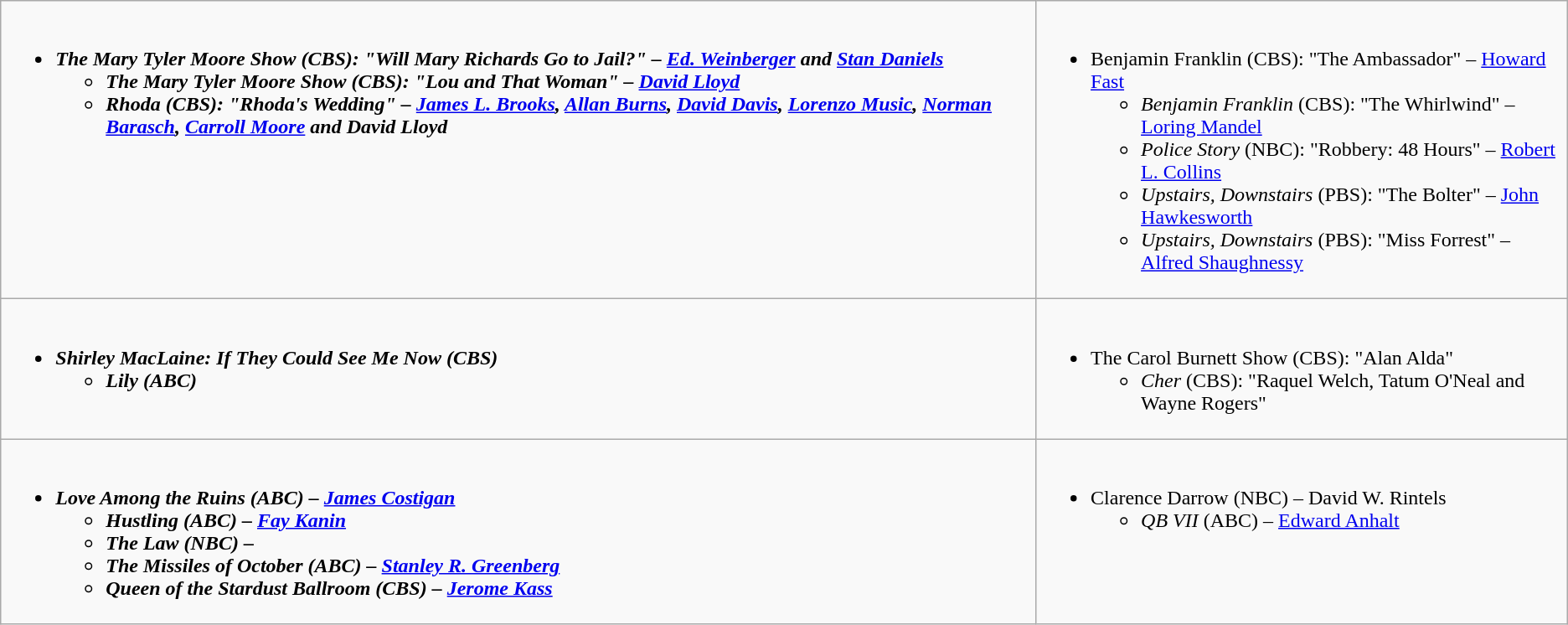<table class="wikitable">
<tr>
<td style="vertical-align:top;"><br><ul><li><strong><em>The Mary Tyler Moore Show<em> (CBS): "Will Mary Richards Go to Jail?" – <a href='#'>Ed. Weinberger</a> and <a href='#'>Stan Daniels</a><strong><ul><li></em>The Mary Tyler Moore Show<em> (CBS): "Lou and That Woman" – <a href='#'>David Lloyd</a></li><li></em>Rhoda<em> (CBS): "Rhoda's Wedding" – <a href='#'>James L. Brooks</a>, <a href='#'>Allan Burns</a>, <a href='#'>David Davis</a>, <a href='#'>Lorenzo Music</a>, <a href='#'>Norman Barasch</a>, <a href='#'>Carroll Moore</a> and David Lloyd</li></ul></li></ul></td>
<td style="vertical-align:top;"><br><ul><li></em></strong>Benjamin Franklin</em> (CBS): "The Ambassador" – <a href='#'>Howard Fast</a></strong><ul><li><em>Benjamin Franklin</em> (CBS): "The Whirlwind" – <a href='#'>Loring Mandel</a></li><li><em>Police Story</em> (NBC): "Robbery: 48 Hours" – <a href='#'>Robert L. Collins</a></li><li><em>Upstairs, Downstairs</em> (PBS): "The Bolter" – <a href='#'>John Hawkesworth</a></li><li><em>Upstairs, Downstairs</em> (PBS): "Miss Forrest" – <a href='#'>Alfred Shaughnessy</a></li></ul></li></ul></td>
</tr>
<tr>
<td style="vertical-align:top;"><br><ul><li><strong><em>Shirley MacLaine: If They Could See Me Now<em> (CBS)<strong><ul><li></em>Lily<em> (ABC)</li></ul></li></ul></td>
<td style="vertical-align:top;"><br><ul><li></em></strong>The Carol Burnett Show</em> (CBS): "Alan Alda"</strong><ul><li><em>Cher</em> (CBS): "Raquel Welch, Tatum O'Neal and Wayne Rogers"</li></ul></li></ul></td>
</tr>
<tr>
<td style="vertical-align:top;"><br><ul><li><strong><em>Love Among the Ruins<em> (ABC) – <a href='#'>James Costigan</a><strong><ul><li></em>Hustling<em> (ABC) – <a href='#'>Fay Kanin</a></li><li></em>The Law<em> (NBC) – </li><li></em>The Missiles of October<em> (ABC) – <a href='#'>Stanley R. Greenberg</a></li><li></em>Queen of the Stardust Ballroom<em> (CBS) – <a href='#'>Jerome Kass</a></li></ul></li></ul></td>
<td style="vertical-align:top;"><br><ul><li></em></strong>Clarence Darrow</em> (NBC) – David W. Rintels</strong><ul><li><em>QB VII</em> (ABC) – <a href='#'>Edward Anhalt</a></li></ul></li></ul></td>
</tr>
</table>
